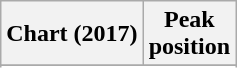<table class="wikitable sortable">
<tr>
<th>Chart (2017)</th>
<th>Peak<br>position</th>
</tr>
<tr>
</tr>
<tr>
</tr>
</table>
